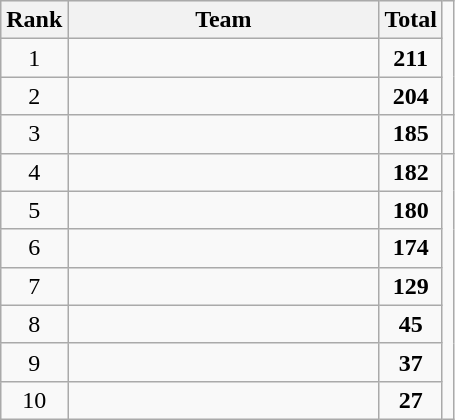<table class="wikitable" style="text-align: center">
<tr bgcolor="#efefef">
<th>Rank</th>
<th width=200px>Team</th>
<th>Total</th>
</tr>
<tr>
<td>1</td>
<td align=left></td>
<td><strong>211</strong></td>
</tr>
<tr>
<td>2</td>
<td align=left><em></em></td>
<td><strong>204</strong></td>
</tr>
<tr>
<td>3</td>
<td align=left></td>
<td><strong>185</strong></td>
<td></td>
</tr>
<tr>
<td>4</td>
<td align=left></td>
<td><strong>182</strong></td>
</tr>
<tr>
<td>5</td>
<td align=left><em></em></td>
<td><strong>180</strong></td>
</tr>
<tr>
<td>6</td>
<td align=left></td>
<td><strong>174</strong></td>
</tr>
<tr>
<td>7</td>
<td align=left><strong></strong></td>
<td><strong>129</strong></td>
</tr>
<tr>
<td>8</td>
<td align=left></td>
<td><strong>45</strong></td>
</tr>
<tr>
<td>9</td>
<td align=left></td>
<td><strong>37</strong></td>
</tr>
<tr>
<td>10</td>
<td align=left><em></em></td>
<td><strong>27</strong></td>
</tr>
</table>
